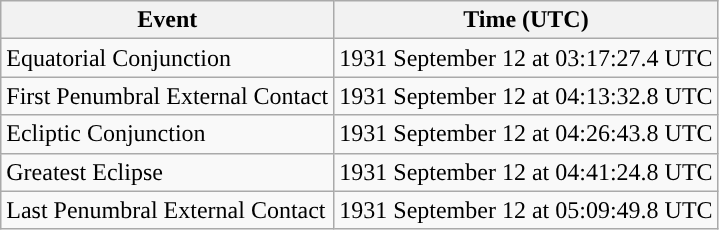<table class="wikitable">
<tr>
<th>Event</th>
<th>Time (UTC)</th>
</tr>
<tr>
<td>Equatorial Conjunction</td>
<td>1931 September 12 at 03:17:27.4 UTC</td>
</tr>
<tr>
<td>First Penumbral External Contact</td>
<td>1931 September 12 at 04:13:32.8 UTC</td>
</tr>
<tr>
<td>Ecliptic Conjunction</td>
<td>1931 September 12 at 04:26:43.8 UTC</td>
</tr>
<tr>
<td>Greatest Eclipse</td>
<td>1931 September 12 at 04:41:24.8 UTC</td>
</tr>
<tr>
<td>Last Penumbral External Contact</td>
<td>1931 September 12 at 05:09:49.8 UTC</td>
</tr>
</table>
